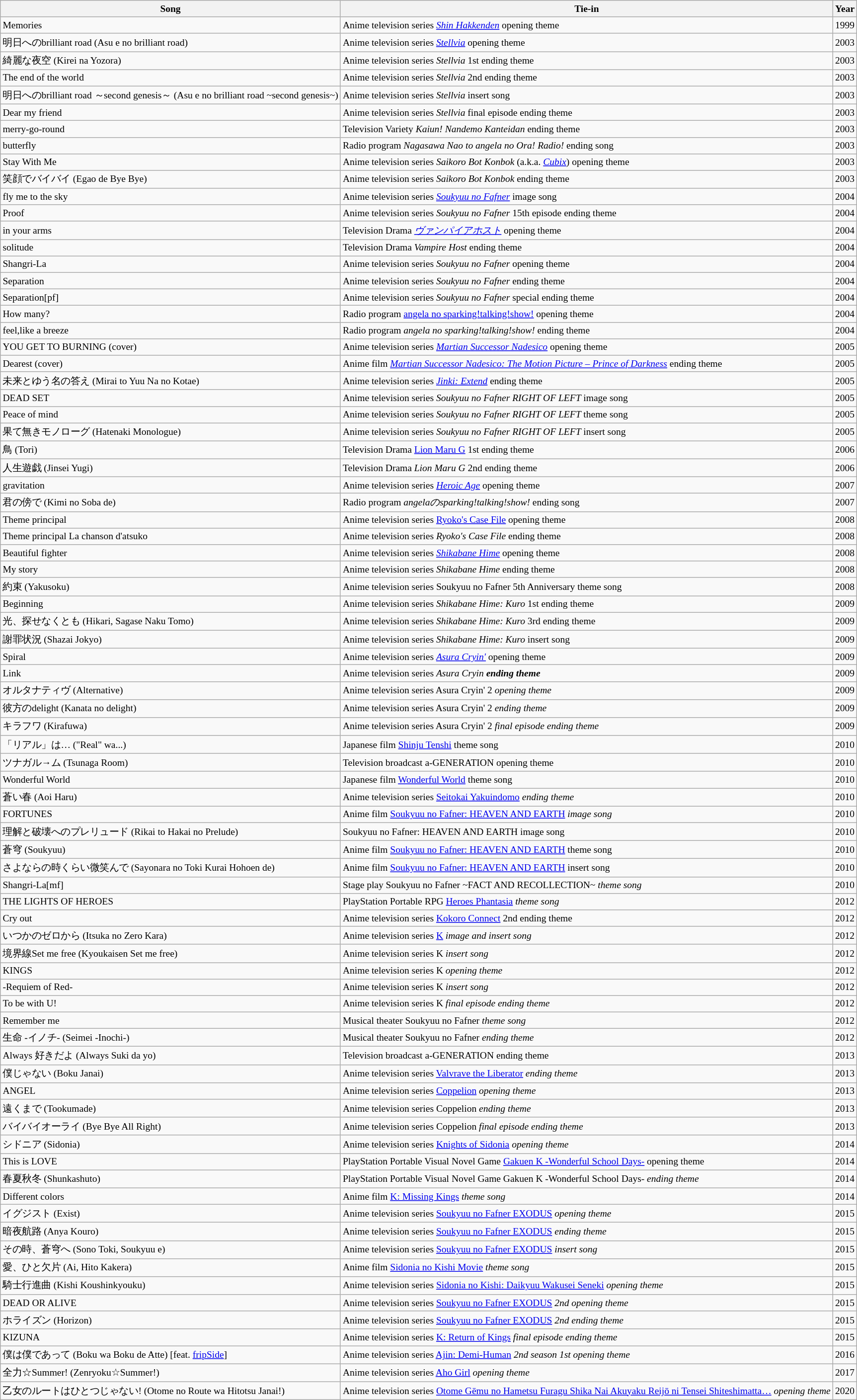<table class="wikitable" style="font-size:small;">
<tr>
<th>Song</th>
<th>Tie-in</th>
<th>Year</th>
</tr>
<tr>
<td>Memories</td>
<td>Anime television series <em><a href='#'>Shin Hakkenden</a></em> opening theme</td>
<td>1999</td>
</tr>
<tr>
<td>明日へのbrilliant road (Asu e no brilliant road)</td>
<td>Anime television series <em><a href='#'>Stellvia</a></em> opening theme</td>
<td>2003</td>
</tr>
<tr>
<td>綺麗な夜空 (Kirei na Yozora)</td>
<td>Anime television series <em>Stellvia</em> 1st ending theme</td>
<td>2003</td>
</tr>
<tr>
<td>The end of the world</td>
<td>Anime television series <em>Stellvia</em> 2nd ending theme</td>
<td>2003</td>
</tr>
<tr>
<td>明日へのbrilliant road ～second genesis～ (Asu e no brilliant road ~second genesis~)</td>
<td>Anime television series <em>Stellvia</em> insert song</td>
<td>2003</td>
</tr>
<tr>
<td>Dear my friend</td>
<td>Anime television series <em>Stellvia</em> final episode ending theme</td>
<td>2003</td>
</tr>
<tr>
<td>merry-go-round</td>
<td>Television Variety <em>Kaiun! Nandemo Kanteidan</em> ending theme</td>
<td>2003</td>
</tr>
<tr>
<td>butterfly</td>
<td>Radio program <em>Nagasawa Nao to angela no Ora! Radio!</em> ending song</td>
<td>2003</td>
</tr>
<tr>
<td>Stay With Me</td>
<td>Anime television series <em>Saikoro Bot Konbok</em> (a.k.a. <em><a href='#'>Cubix</a></em>) opening theme</td>
<td>2003</td>
</tr>
<tr>
<td>笑顔でバイバイ (Egao de Bye Bye)</td>
<td>Anime television series <em>Saikoro Bot Konbok</em> ending theme</td>
<td>2003</td>
</tr>
<tr>
<td>fly me to the sky</td>
<td>Anime television series <em><a href='#'>Soukyuu no Fafner</a></em> image song</td>
<td>2004</td>
</tr>
<tr>
<td>Proof</td>
<td>Anime television series <em>Soukyuu no Fafner</em> 15th episode ending theme</td>
<td>2004</td>
</tr>
<tr>
<td>in your arms</td>
<td>Television Drama <em><a href='#'>ヴァンパイアホスト</a></em> opening theme</td>
<td>2004</td>
</tr>
<tr>
<td>solitude</td>
<td>Television Drama <em>Vampire Host</em> ending theme</td>
<td>2004</td>
</tr>
<tr>
<td>Shangri-La</td>
<td>Anime television series <em>Soukyuu no Fafner</em> opening theme</td>
<td>2004</td>
</tr>
<tr>
<td>Separation</td>
<td>Anime television series <em>Soukyuu no Fafner</em> ending theme</td>
<td>2004</td>
</tr>
<tr>
<td>Separation[pf]</td>
<td>Anime television series <em>Soukyuu no Fafner</em> special ending theme</td>
<td>2004</td>
</tr>
<tr>
<td>How many?</td>
<td>Radio program <a href='#'>angela no sparking!talking!show!</a> opening theme</td>
<td>2004</td>
</tr>
<tr>
<td>feel,like a breeze</td>
<td>Radio program <em>angela no sparking!talking!show!</em> ending theme</td>
<td>2004</td>
</tr>
<tr>
<td>YOU GET TO BURNING (cover)</td>
<td>Anime television series <em><a href='#'>Martian Successor Nadesico</a></em> opening theme</td>
<td>2005</td>
</tr>
<tr>
<td>Dearest (cover)</td>
<td>Anime film <em><a href='#'>Martian Successor Nadesico: The Motion Picture – Prince of Darkness</a></em> ending theme</td>
<td>2005</td>
</tr>
<tr>
<td>未来とゆう名の答え (Mirai to Yuu Na no Kotae)</td>
<td>Anime television series <em><a href='#'>Jinki: Extend</a></em> ending theme</td>
<td>2005</td>
</tr>
<tr>
<td>DEAD SET</td>
<td>Anime television series <em>Soukyuu no Fafner RIGHT OF LEFT</em> image song</td>
<td>2005</td>
</tr>
<tr>
<td>Peace of mind</td>
<td>Anime television series <em>Soukyuu no Fafner RIGHT OF LEFT</em> theme song</td>
<td>2005</td>
</tr>
<tr>
<td>果て無きモノローグ (Hatenaki Monologue)</td>
<td>Anime television series <em>Soukyuu no Fafner RIGHT OF LEFT</em> insert song</td>
<td>2005</td>
</tr>
<tr>
<td>鳥 (Tori)</td>
<td>Television Drama <a href='#'>Lion Maru G</a> 1st ending theme</td>
<td>2006</td>
</tr>
<tr>
<td>人生遊戯 (Jinsei Yugi)</td>
<td>Television Drama <em>Lion Maru G</em> 2nd ending theme</td>
<td>2006</td>
</tr>
<tr>
<td>gravitation</td>
<td>Anime television series <em><a href='#'>Heroic Age</a></em> opening theme</td>
<td>2007</td>
</tr>
<tr>
<td>君の傍で (Kimi no Soba de)</td>
<td>Radio program <em>angelaのsparking!talking!show!</em> ending song</td>
<td>2007</td>
</tr>
<tr>
<td>Theme principal</td>
<td>Anime television series <a href='#'>Ryoko's Case File</a> opening theme</td>
<td>2008</td>
</tr>
<tr>
<td>Theme principal La chanson d'atsuko</td>
<td>Anime television series <em>Ryoko's Case File</em> ending theme</td>
<td>2008</td>
</tr>
<tr>
<td>Beautiful fighter</td>
<td>Anime television series <em><a href='#'>Shikabane Hime</a></em> opening theme</td>
<td>2008</td>
</tr>
<tr>
<td>My story</td>
<td>Anime television series <em>Shikabane Hime</em> ending theme</td>
<td>2008</td>
</tr>
<tr>
<td>約束 (Yakusoku)</td>
<td>Anime television series Soukyuu no Fafner 5th Anniversary theme song</td>
<td>2008</td>
</tr>
<tr>
<td>Beginning</td>
<td>Anime television series <em>Shikabane Hime: Kuro</em> 1st ending theme</td>
<td>2009</td>
</tr>
<tr>
<td>光、探せなくとも (Hikari, Sagase Naku Tomo)</td>
<td>Anime television series <em>Shikabane Hime: Kuro</em> 3rd ending theme</td>
<td>2009</td>
</tr>
<tr>
<td>謝罪状況 (Shazai Jokyo)</td>
<td>Anime television series <em>Shikabane Hime: Kuro</em> insert song</td>
<td>2009</td>
</tr>
<tr>
<td>Spiral</td>
<td>Anime television series <em><a href='#'>Asura Cryin'</a></em> opening theme</td>
<td>2009</td>
</tr>
<tr>
<td>Link</td>
<td>Anime television series <em>Asura Cryin<strong> ending theme</td>
<td>2009</td>
</tr>
<tr>
<td>オルタナティヴ (Alternative)</td>
<td>Anime television series </em>Asura Cryin' 2<em> opening theme</td>
<td>2009</td>
</tr>
<tr>
<td>彼方のdelight (Kanata no delight)</td>
<td>Anime television series </em>Asura Cryin' 2<em> ending theme</td>
<td>2009</td>
</tr>
<tr>
<td>キラフワ (Kirafuwa)</td>
<td>Anime television series </em>Asura Cryin' 2<em> final episode ending theme</td>
<td>2009</td>
</tr>
<tr>
<td>「リアル」は… ("Real" wa...)</td>
<td>Japanese film <a href='#'>Shinju Tenshi</a> theme song</td>
<td>2010</td>
</tr>
<tr>
<td>ツナガル→ム (Tsunaga Room)</td>
<td>Television broadcast a-GENERATION opening theme</td>
<td>2010</td>
</tr>
<tr>
<td>Wonderful World</td>
<td>Japanese film <a href='#'>Wonderful World</a> theme song</td>
<td>2010</td>
</tr>
<tr>
<td>蒼い春 (Aoi Haru)</td>
<td>Anime television series </em><a href='#'>Seitokai Yakuindomo</a><em> ending theme</td>
<td>2010</td>
</tr>
<tr>
<td>FORTUNES</td>
<td>Anime film </em><a href='#'>Soukyuu no Fafner: HEAVEN AND EARTH</a><em> image song</td>
<td>2010</td>
</tr>
<tr>
<td>理解と破壊へのプレリュード (Rikai to Hakai no Prelude)</td>
<td Soukyuu no Fafner>Soukyuu no Fafner: HEAVEN AND EARTH image song</td>
<td>2010</td>
</tr>
<tr>
<td>蒼穹 (Soukyuu)</td>
<td>Anime film <a href='#'>Soukyuu no Fafner: HEAVEN AND EARTH</a> theme song</td>
<td>2010</td>
</tr>
<tr>
<td>さよならの時くらい微笑んで (Sayonara no Toki Kurai Hohoen de)</td>
<td>Anime film <a href='#'>Soukyuu no Fafner: HEAVEN AND EARTH</a> insert song</td>
<td>2010</td>
</tr>
<tr>
<td>Shangri-La[mf]</td>
<td>Stage play </em>Soukyuu no Fafner ~FACT AND RECOLLECTION~<em> theme song</td>
<td>2010</td>
</tr>
<tr>
<td>THE LIGHTS OF HEROES</td>
<td>PlayStation Portable RPG </em><a href='#'>Heroes Phantasia</a><em> theme song</td>
<td>2012</td>
</tr>
<tr>
<td>Cry out</td>
<td>Anime television series <a href='#'>Kokoro Connect</a> 2nd ending theme</td>
<td>2012</td>
</tr>
<tr>
<td>いつかのゼロから (Itsuka no Zero Kara)</td>
<td>Anime television series </em><a href='#'>K</a><em> image and insert song</td>
<td>2012</td>
</tr>
<tr>
<td>境界線Set me free (Kyoukaisen Set me free)</td>
<td>Anime television series </em>K<em> insert song</td>
<td>2012</td>
</tr>
<tr>
<td>KINGS</td>
<td>Anime television series </em>K<em> opening theme</td>
<td>2012</td>
</tr>
<tr>
<td>-Requiem of Red-</td>
<td>Anime television series </em>K<em> insert song</td>
<td>2012</td>
</tr>
<tr>
<td>To be with U!</td>
<td>Anime television series </em>K<em> final episode ending theme</td>
<td>2012</td>
</tr>
<tr>
<td>Remember me</td>
<td>Musical theater </em>Soukyuu no Fafner<em> theme song</td>
<td>2012</td>
</tr>
<tr>
<td>生命 -イノチ- (Seimei -Inochi-)</td>
<td>Musical theater </em>Soukyuu no Fafner<em> ending theme</td>
<td>2012</td>
</tr>
<tr>
<td>Always 好きだよ (Always Suki da yo)</td>
<td>Television broadcast a-GENERATION ending theme</td>
<td>2013</td>
</tr>
<tr>
<td>僕じゃない (Boku Janai)</td>
<td>Anime television series </em><a href='#'>Valvrave the Liberator</a><em> ending theme</td>
<td>2013</td>
</tr>
<tr>
<td>ANGEL</td>
<td>Anime television series </em><a href='#'>Coppelion</a><em> opening theme</td>
<td>2013</td>
</tr>
<tr>
<td>遠くまで (Tookumade)</td>
<td>Anime television series </em>Coppelion<em> ending theme</td>
<td>2013</td>
</tr>
<tr>
<td>バイバイオーライ (Bye Bye All Right)</td>
<td>Anime television series </em>Coppelion<em> final episode ending theme</td>
<td>2013</td>
</tr>
<tr>
<td>シドニア (Sidonia)</td>
<td>Anime television series </em><a href='#'>Knights of Sidonia</a><em> opening theme</td>
<td>2014</td>
</tr>
<tr>
<td>This is LOVE</td>
<td>PlayStation Portable Visual Novel Game <a href='#'>Gakuen K -Wonderful School Days-</a> opening theme</td>
<td>2014</td>
</tr>
<tr>
<td>春夏秋冬 (Shunkashuto)</td>
<td>PlayStation Portable Visual Novel Game </em>Gakuen K -Wonderful School Days-<em> ending theme</td>
<td>2014</td>
</tr>
<tr>
<td>Different colors</td>
<td>Anime film </em><a href='#'>K: Missing Kings</a><em> theme song</td>
<td>2014</td>
</tr>
<tr>
<td>イグジスト (Exist)</td>
<td>Anime television series </em><a href='#'>Soukyuu no Fafner EXODUS</a><em> opening theme</td>
<td>2015</td>
</tr>
<tr>
<td>暗夜航路 (Anya Kouro)</td>
<td>Anime television series </em><a href='#'>Soukyuu no Fafner EXODUS</a><em> ending theme</td>
<td>2015</td>
</tr>
<tr>
<td>その時、蒼穹へ (Sono Toki, Soukyuu e)</td>
<td>Anime television series </em><a href='#'>Soukyuu no Fafner EXODUS</a><em> insert song</td>
<td>2015</td>
</tr>
<tr>
<td>愛、ひと欠片 (Ai, Hito Kakera)</td>
<td>Anime film </em><a href='#'>Sidonia no Kishi Movie</a><em> theme song</td>
<td>2015</td>
</tr>
<tr>
<td>騎士行進曲 (Kishi Koushinkyouku)</td>
<td>Anime television series </em><a href='#'>Sidonia no Kishi: Daikyuu Wakusei Seneki</a><em> opening theme</td>
<td>2015</td>
</tr>
<tr>
<td>DEAD OR ALIVE</td>
<td>Anime television series </em><a href='#'>Soukyuu no Fafner EXODUS</a><em> 2nd opening theme</td>
<td>2015</td>
</tr>
<tr>
<td>ホライズン (Horizon)</td>
<td>Anime television series </em><a href='#'>Soukyuu no Fafner EXODUS</a><em> 2nd ending theme</td>
<td>2015</td>
</tr>
<tr>
<td>KIZUNA</td>
<td>Anime television series </em><a href='#'>K: Return of Kings</a><em> final episode ending theme</td>
<td>2015</td>
</tr>
<tr>
<td>僕は僕であって (Boku wa Boku de Atte) [feat. <a href='#'>fripSide</a>]</td>
<td>Anime television series </em><a href='#'>Ajin: Demi-Human</a><em> 2nd season 1st opening theme</td>
<td>2016</td>
</tr>
<tr>
<td>全力☆Summer! (Zenryoku☆Summer!)</td>
<td>Anime television series </em><a href='#'>Aho Girl</a><em> opening theme</td>
<td>2017</td>
</tr>
<tr>
<td>乙女のルートはひとつじゃない! (Otome no Route wa Hitotsu Janai!)</td>
<td>Anime television series </em><a href='#'>Otome Gēmu no Hametsu Furagu Shika Nai Akuyaku Reijō ni Tensei Shiteshimatta…</a><em> opening theme</td>
<td>2020</td>
</tr>
</table>
